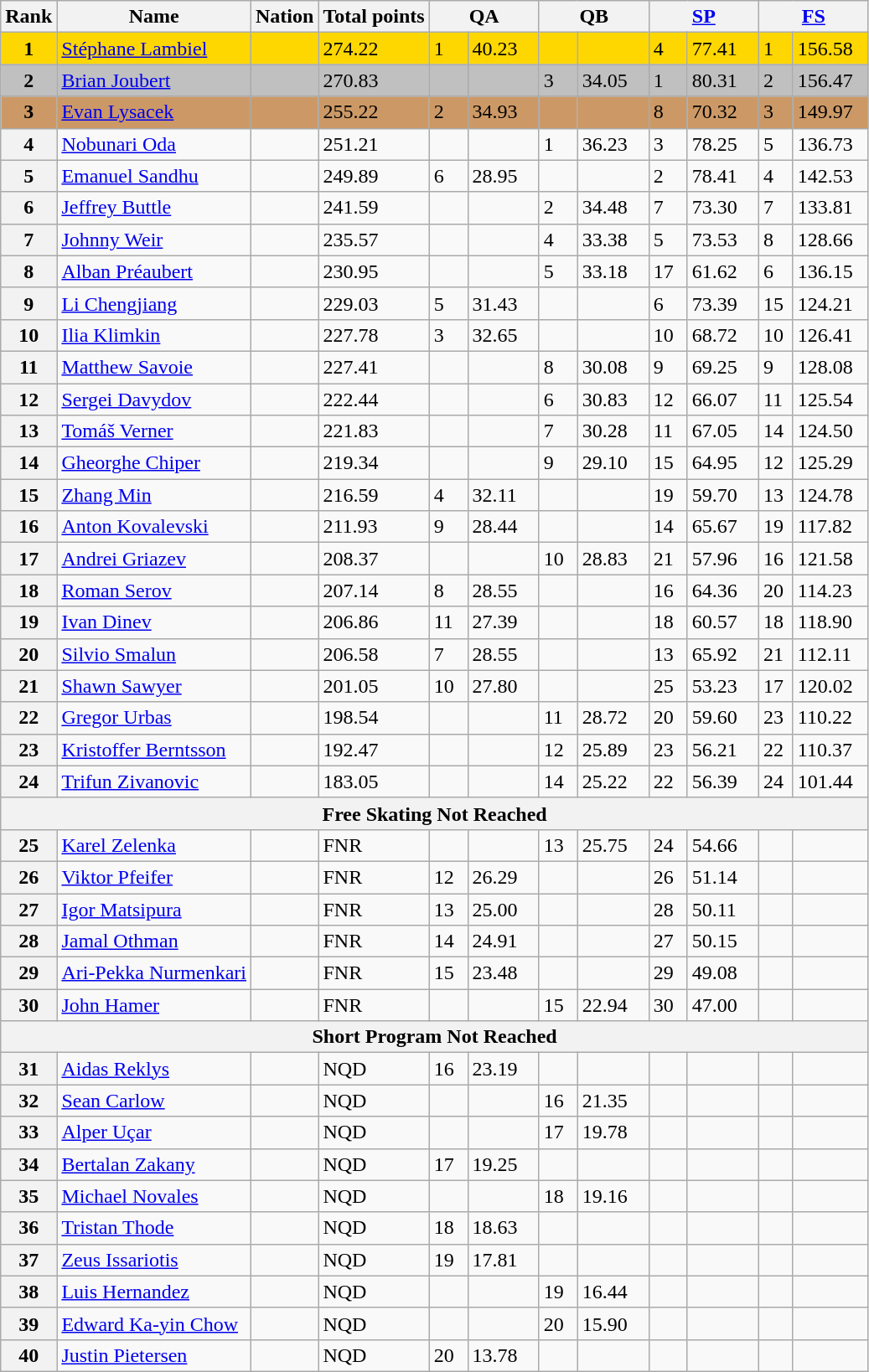<table class="wikitable">
<tr>
<th>Rank</th>
<th>Name</th>
<th>Nation</th>
<th>Total points</th>
<th colspan="2" width="80px">QA</th>
<th colspan="2" width="80px">QB</th>
<th colspan="2" width="80px"><a href='#'>SP</a></th>
<th colspan="2" width="80px"><a href='#'>FS</a></th>
</tr>
<tr bgcolor=gold>
<td align=center><strong>1</strong></td>
<td><a href='#'>Stéphane Lambiel</a></td>
<td></td>
<td>274.22</td>
<td>1</td>
<td>40.23</td>
<td></td>
<td></td>
<td>4</td>
<td>77.41</td>
<td>1</td>
<td>156.58</td>
</tr>
<tr bgcolor=silver>
<td align=center><strong>2</strong></td>
<td><a href='#'>Brian Joubert</a></td>
<td></td>
<td>270.83</td>
<td></td>
<td></td>
<td>3</td>
<td>34.05</td>
<td>1</td>
<td>80.31</td>
<td>2</td>
<td>156.47</td>
</tr>
<tr bgcolor=cc9966>
<td align=center><strong>3</strong></td>
<td><a href='#'>Evan Lysacek</a></td>
<td></td>
<td>255.22</td>
<td>2</td>
<td>34.93</td>
<td></td>
<td></td>
<td>8</td>
<td>70.32</td>
<td>3</td>
<td>149.97</td>
</tr>
<tr>
<th>4</th>
<td><a href='#'>Nobunari Oda</a></td>
<td></td>
<td>251.21</td>
<td></td>
<td></td>
<td>1</td>
<td>36.23</td>
<td>3</td>
<td>78.25</td>
<td>5</td>
<td>136.73</td>
</tr>
<tr>
<th>5</th>
<td><a href='#'>Emanuel Sandhu</a></td>
<td></td>
<td>249.89</td>
<td>6</td>
<td>28.95</td>
<td></td>
<td></td>
<td>2</td>
<td>78.41</td>
<td>4</td>
<td>142.53</td>
</tr>
<tr>
<th>6</th>
<td><a href='#'>Jeffrey Buttle</a></td>
<td></td>
<td>241.59</td>
<td></td>
<td></td>
<td>2</td>
<td>34.48</td>
<td>7</td>
<td>73.30</td>
<td>7</td>
<td>133.81</td>
</tr>
<tr>
<th>7</th>
<td><a href='#'>Johnny Weir</a></td>
<td></td>
<td>235.57</td>
<td></td>
<td></td>
<td>4</td>
<td>33.38</td>
<td>5</td>
<td>73.53</td>
<td>8</td>
<td>128.66</td>
</tr>
<tr>
<th>8</th>
<td><a href='#'>Alban Préaubert</a></td>
<td></td>
<td>230.95</td>
<td></td>
<td></td>
<td>5</td>
<td>33.18</td>
<td>17</td>
<td>61.62</td>
<td>6</td>
<td>136.15</td>
</tr>
<tr>
<th>9</th>
<td><a href='#'>Li Chengjiang</a></td>
<td></td>
<td>229.03</td>
<td>5</td>
<td>31.43</td>
<td></td>
<td></td>
<td>6</td>
<td>73.39</td>
<td>15</td>
<td>124.21</td>
</tr>
<tr>
<th>10</th>
<td><a href='#'>Ilia Klimkin</a></td>
<td></td>
<td>227.78</td>
<td>3</td>
<td>32.65</td>
<td></td>
<td></td>
<td>10</td>
<td>68.72</td>
<td>10</td>
<td>126.41</td>
</tr>
<tr>
<th>11</th>
<td><a href='#'>Matthew Savoie</a></td>
<td></td>
<td>227.41</td>
<td></td>
<td></td>
<td>8</td>
<td>30.08</td>
<td>9</td>
<td>69.25</td>
<td>9</td>
<td>128.08</td>
</tr>
<tr>
<th>12</th>
<td><a href='#'>Sergei Davydov</a></td>
<td></td>
<td>222.44</td>
<td></td>
<td></td>
<td>6</td>
<td>30.83</td>
<td>12</td>
<td>66.07</td>
<td>11</td>
<td>125.54</td>
</tr>
<tr>
<th>13</th>
<td><a href='#'>Tomáš Verner</a></td>
<td></td>
<td>221.83</td>
<td></td>
<td></td>
<td>7</td>
<td>30.28</td>
<td>11</td>
<td>67.05</td>
<td>14</td>
<td>124.50</td>
</tr>
<tr>
<th>14</th>
<td><a href='#'>Gheorghe Chiper</a></td>
<td></td>
<td>219.34</td>
<td></td>
<td></td>
<td>9</td>
<td>29.10</td>
<td>15</td>
<td>64.95</td>
<td>12</td>
<td>125.29</td>
</tr>
<tr>
<th>15</th>
<td><a href='#'>Zhang Min</a></td>
<td></td>
<td>216.59</td>
<td>4</td>
<td>32.11</td>
<td></td>
<td></td>
<td>19</td>
<td>59.70</td>
<td>13</td>
<td>124.78</td>
</tr>
<tr>
<th>16</th>
<td><a href='#'>Anton Kovalevski</a></td>
<td></td>
<td>211.93</td>
<td>9</td>
<td>28.44</td>
<td></td>
<td></td>
<td>14</td>
<td>65.67</td>
<td>19</td>
<td>117.82</td>
</tr>
<tr>
<th>17</th>
<td><a href='#'>Andrei Griazev</a></td>
<td></td>
<td>208.37</td>
<td></td>
<td></td>
<td>10</td>
<td>28.83</td>
<td>21</td>
<td>57.96</td>
<td>16</td>
<td>121.58</td>
</tr>
<tr>
<th>18</th>
<td><a href='#'>Roman Serov</a></td>
<td></td>
<td>207.14</td>
<td>8</td>
<td>28.55</td>
<td></td>
<td></td>
<td>16</td>
<td>64.36</td>
<td>20</td>
<td>114.23</td>
</tr>
<tr>
<th>19</th>
<td><a href='#'>Ivan Dinev</a></td>
<td></td>
<td>206.86</td>
<td>11</td>
<td>27.39</td>
<td></td>
<td></td>
<td>18</td>
<td>60.57</td>
<td>18</td>
<td>118.90</td>
</tr>
<tr>
<th>20</th>
<td><a href='#'>Silvio Smalun</a></td>
<td></td>
<td>206.58</td>
<td>7</td>
<td>28.55</td>
<td></td>
<td></td>
<td>13</td>
<td>65.92</td>
<td>21</td>
<td>112.11</td>
</tr>
<tr>
<th>21</th>
<td><a href='#'>Shawn Sawyer</a></td>
<td></td>
<td>201.05</td>
<td>10</td>
<td>27.80</td>
<td></td>
<td></td>
<td>25</td>
<td>53.23</td>
<td>17</td>
<td>120.02</td>
</tr>
<tr>
<th>22</th>
<td><a href='#'>Gregor Urbas</a></td>
<td></td>
<td>198.54</td>
<td></td>
<td></td>
<td>11</td>
<td>28.72</td>
<td>20</td>
<td>59.60</td>
<td>23</td>
<td>110.22</td>
</tr>
<tr>
<th>23</th>
<td><a href='#'>Kristoffer Berntsson</a></td>
<td></td>
<td>192.47</td>
<td></td>
<td></td>
<td>12</td>
<td>25.89</td>
<td>23</td>
<td>56.21</td>
<td>22</td>
<td>110.37</td>
</tr>
<tr>
<th>24</th>
<td><a href='#'>Trifun Zivanovic</a></td>
<td></td>
<td>183.05</td>
<td></td>
<td></td>
<td>14</td>
<td>25.22</td>
<td>22</td>
<td>56.39</td>
<td>24</td>
<td>101.44</td>
</tr>
<tr>
<th colspan=12>Free Skating Not Reached</th>
</tr>
<tr>
<th>25</th>
<td><a href='#'>Karel Zelenka</a></td>
<td></td>
<td>FNR</td>
<td></td>
<td></td>
<td>13</td>
<td>25.75</td>
<td>24</td>
<td>54.66</td>
<td></td>
<td></td>
</tr>
<tr>
<th>26</th>
<td><a href='#'>Viktor Pfeifer</a></td>
<td></td>
<td>FNR</td>
<td>12</td>
<td>26.29</td>
<td></td>
<td></td>
<td>26</td>
<td>51.14</td>
<td></td>
<td></td>
</tr>
<tr>
<th>27</th>
<td><a href='#'>Igor Matsipura</a></td>
<td></td>
<td>FNR</td>
<td>13</td>
<td>25.00</td>
<td></td>
<td></td>
<td>28</td>
<td>50.11</td>
<td></td>
<td></td>
</tr>
<tr>
<th>28</th>
<td><a href='#'>Jamal Othman</a></td>
<td></td>
<td>FNR</td>
<td>14</td>
<td>24.91</td>
<td></td>
<td></td>
<td>27</td>
<td>50.15</td>
<td></td>
<td></td>
</tr>
<tr>
<th>29</th>
<td><a href='#'>Ari-Pekka Nurmenkari</a></td>
<td></td>
<td>FNR</td>
<td>15</td>
<td>23.48</td>
<td></td>
<td></td>
<td>29</td>
<td>49.08</td>
<td></td>
<td></td>
</tr>
<tr>
<th>30</th>
<td><a href='#'>John Hamer</a></td>
<td></td>
<td>FNR</td>
<td></td>
<td></td>
<td>15</td>
<td>22.94</td>
<td>30</td>
<td>47.00</td>
<td></td>
<td></td>
</tr>
<tr>
<th colspan=12>Short Program Not Reached</th>
</tr>
<tr>
<th>31</th>
<td><a href='#'>Aidas Reklys</a></td>
<td></td>
<td>NQD</td>
<td>16</td>
<td>23.19</td>
<td></td>
<td></td>
<td></td>
<td></td>
<td></td>
<td></td>
</tr>
<tr>
<th>32</th>
<td><a href='#'>Sean Carlow</a></td>
<td></td>
<td>NQD</td>
<td></td>
<td></td>
<td>16</td>
<td>21.35</td>
<td></td>
<td></td>
<td></td>
<td></td>
</tr>
<tr>
<th>33</th>
<td><a href='#'>Alper Uçar</a></td>
<td></td>
<td>NQD</td>
<td></td>
<td></td>
<td>17</td>
<td>19.78</td>
<td></td>
<td></td>
<td></td>
<td></td>
</tr>
<tr>
<th>34</th>
<td><a href='#'>Bertalan Zakany</a></td>
<td></td>
<td>NQD</td>
<td>17</td>
<td>19.25</td>
<td></td>
<td></td>
<td></td>
<td></td>
<td></td>
<td></td>
</tr>
<tr>
<th>35</th>
<td><a href='#'>Michael Novales</a></td>
<td></td>
<td>NQD</td>
<td></td>
<td></td>
<td>18</td>
<td>19.16</td>
<td></td>
<td></td>
<td></td>
<td></td>
</tr>
<tr>
<th>36</th>
<td><a href='#'>Tristan Thode</a></td>
<td></td>
<td>NQD</td>
<td>18</td>
<td>18.63</td>
<td></td>
<td></td>
<td></td>
<td></td>
<td></td>
<td></td>
</tr>
<tr>
<th>37</th>
<td><a href='#'>Zeus Issariotis</a></td>
<td></td>
<td>NQD</td>
<td>19</td>
<td>17.81</td>
<td></td>
<td></td>
<td></td>
<td></td>
<td></td>
<td></td>
</tr>
<tr>
<th>38</th>
<td><a href='#'>Luis Hernandez</a></td>
<td></td>
<td>NQD</td>
<td></td>
<td></td>
<td>19</td>
<td>16.44</td>
<td></td>
<td></td>
<td></td>
<td></td>
</tr>
<tr>
<th>39</th>
<td><a href='#'>Edward Ka-yin Chow</a></td>
<td></td>
<td>NQD</td>
<td></td>
<td></td>
<td>20</td>
<td>15.90</td>
<td></td>
<td></td>
<td></td>
<td></td>
</tr>
<tr>
<th>40</th>
<td><a href='#'>Justin Pietersen</a></td>
<td></td>
<td>NQD</td>
<td>20</td>
<td>13.78</td>
<td></td>
<td></td>
<td></td>
<td></td>
<td></td>
<td></td>
</tr>
</table>
